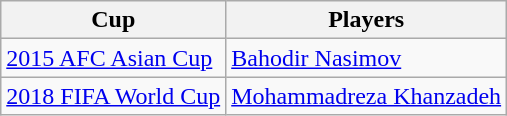<table class="wikitable" style="text-align: left">
<tr>
<th>Cup</th>
<th>Players</th>
</tr>
<tr>
<td style="text-align:left;"> <a href='#'>2015 AFC Asian Cup</a></td>
<td> <a href='#'>Bahodir Nasimov</a></td>
</tr>
<tr>
<td> <a href='#'>2018 FIFA World Cup</a></td>
<td> <a href='#'>Mohammadreza Khanzadeh</a></td>
</tr>
</table>
